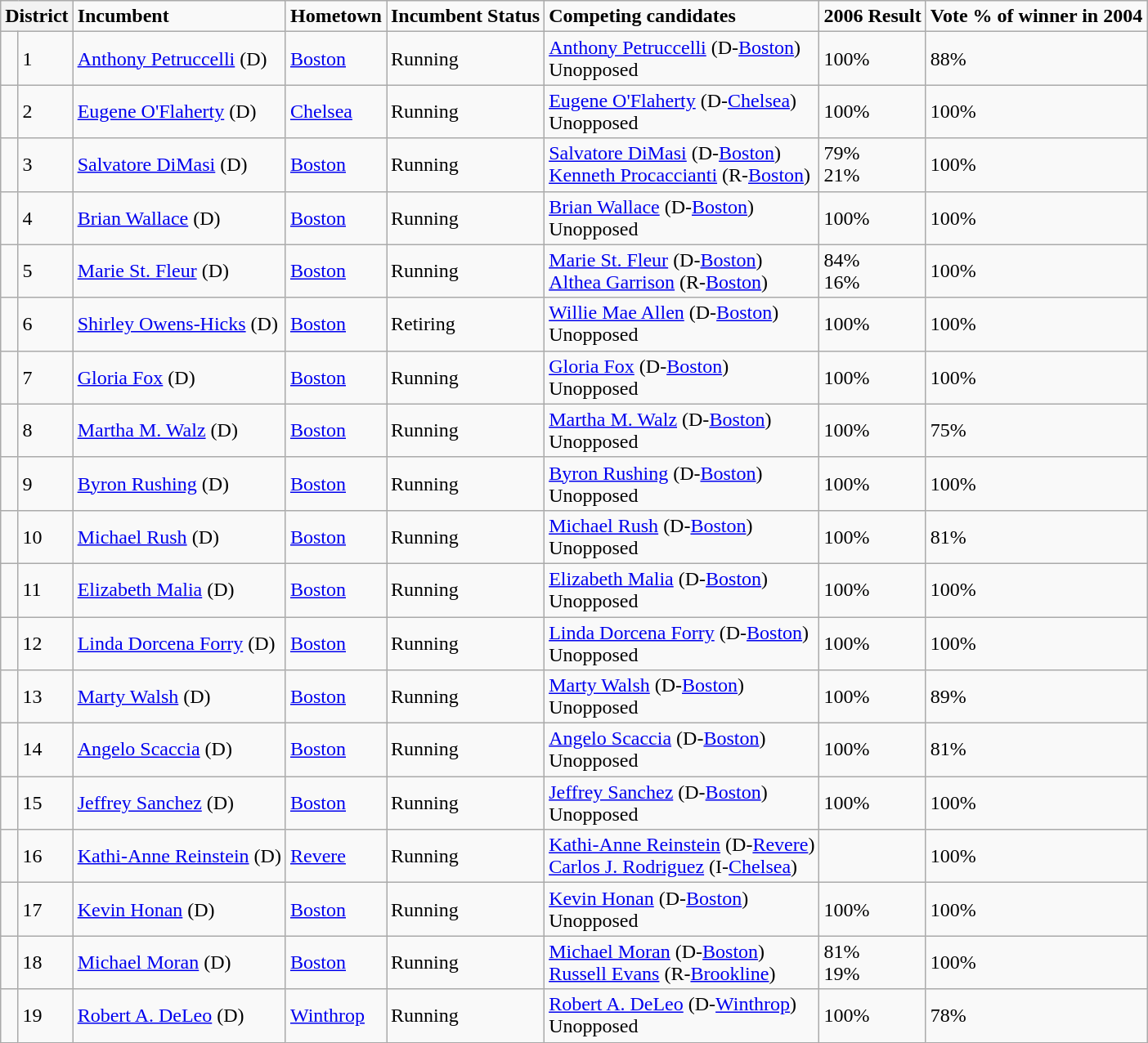<table class="wikitable">
<tr ">
<th colspan="2" style="text-align:center;"><strong>District</strong></th>
<td><strong>Incumbent</strong></td>
<td><strong>Hometown</strong></td>
<td><strong>Incumbent Status</strong></td>
<td><strong>Competing candidates</strong></td>
<td><strong>2006 Result</strong></td>
<td><strong>Vote % of winner in 2004 </strong></td>
</tr>
<tr>
<td></td>
<td>1</td>
<td><a href='#'>Anthony Petruccelli</a> (D)</td>
<td><a href='#'>Boston</a></td>
<td>Running</td>
<td><a href='#'>Anthony Petruccelli</a> (D-<a href='#'>Boston</a>) <br> Unopposed</td>
<td>100%</td>
<td>88%</td>
</tr>
<tr>
<td></td>
<td>2</td>
<td><a href='#'>Eugene O'Flaherty</a> (D)</td>
<td><a href='#'>Chelsea</a></td>
<td>Running</td>
<td><a href='#'>Eugene O'Flaherty</a> (D-<a href='#'>Chelsea</a>) <br> Unopposed</td>
<td>100%</td>
<td>100%</td>
</tr>
<tr>
<td></td>
<td>3</td>
<td><a href='#'>Salvatore DiMasi</a> (D)</td>
<td><a href='#'>Boston</a></td>
<td>Running</td>
<td><a href='#'>Salvatore DiMasi</a> (D-<a href='#'>Boston</a>) <br> <a href='#'>Kenneth Procaccianti</a> (R-<a href='#'>Boston</a>)</td>
<td>79% <br> 21%</td>
<td>100%</td>
</tr>
<tr>
<td></td>
<td>4</td>
<td><a href='#'>Brian Wallace</a> (D)</td>
<td><a href='#'>Boston</a></td>
<td>Running</td>
<td><a href='#'>Brian Wallace</a> (D-<a href='#'>Boston</a>) <br> Unopposed</td>
<td>100%</td>
<td>100%</td>
</tr>
<tr>
<td></td>
<td>5</td>
<td><a href='#'>Marie St. Fleur</a> (D)</td>
<td><a href='#'>Boston</a></td>
<td>Running</td>
<td><a href='#'>Marie St. Fleur</a> (D-<a href='#'>Boston</a>) <br> <a href='#'>Althea Garrison</a> (R-<a href='#'>Boston</a>)</td>
<td>84% <br> 16%</td>
<td>100%</td>
</tr>
<tr>
<td></td>
<td>6</td>
<td><a href='#'>Shirley Owens-Hicks</a> (D)</td>
<td><a href='#'>Boston</a></td>
<td>Retiring</td>
<td><a href='#'>Willie Mae Allen</a> (D-<a href='#'>Boston</a>) <br> Unopposed</td>
<td>100%</td>
<td>100%</td>
</tr>
<tr>
<td></td>
<td>7</td>
<td><a href='#'>Gloria Fox</a> (D)</td>
<td><a href='#'>Boston</a></td>
<td>Running</td>
<td><a href='#'>Gloria Fox</a> (D-<a href='#'>Boston</a>) <br> Unopposed</td>
<td>100%</td>
<td>100%</td>
</tr>
<tr>
<td></td>
<td>8</td>
<td><a href='#'>Martha M. Walz</a> (D)</td>
<td><a href='#'>Boston</a></td>
<td>Running</td>
<td><a href='#'>Martha M. Walz</a> (D-<a href='#'>Boston</a>) <br> Unopposed</td>
<td>100%</td>
<td>75%</td>
</tr>
<tr>
<td></td>
<td>9</td>
<td><a href='#'>Byron Rushing</a> (D)</td>
<td><a href='#'>Boston</a></td>
<td>Running</td>
<td><a href='#'>Byron Rushing</a> (D-<a href='#'>Boston</a>) <br> Unopposed</td>
<td>100%</td>
<td>100%</td>
</tr>
<tr>
<td></td>
<td>10</td>
<td><a href='#'>Michael Rush</a> (D)</td>
<td><a href='#'>Boston</a></td>
<td>Running</td>
<td><a href='#'>Michael Rush</a> (D-<a href='#'>Boston</a>) <br> Unopposed</td>
<td>100%</td>
<td>81%</td>
</tr>
<tr>
<td></td>
<td>11</td>
<td><a href='#'>Elizabeth Malia</a> (D)</td>
<td><a href='#'>Boston</a></td>
<td>Running</td>
<td><a href='#'>Elizabeth Malia</a> (D-<a href='#'>Boston</a>) <br> Unopposed</td>
<td>100%</td>
<td>100%</td>
</tr>
<tr>
<td></td>
<td>12</td>
<td><a href='#'>Linda Dorcena Forry</a> (D)</td>
<td><a href='#'>Boston</a></td>
<td>Running</td>
<td><a href='#'>Linda Dorcena Forry</a> (D-<a href='#'>Boston</a>) <br> Unopposed</td>
<td>100%</td>
<td>100%</td>
</tr>
<tr>
<td></td>
<td>13</td>
<td><a href='#'>Marty Walsh</a> (D)</td>
<td><a href='#'>Boston</a></td>
<td>Running</td>
<td><a href='#'>Marty Walsh</a> (D-<a href='#'>Boston</a>) <br> Unopposed</td>
<td>100%</td>
<td>89%</td>
</tr>
<tr>
<td></td>
<td>14</td>
<td><a href='#'>Angelo Scaccia</a> (D)</td>
<td><a href='#'>Boston</a></td>
<td>Running</td>
<td><a href='#'>Angelo Scaccia</a> (D-<a href='#'>Boston</a>) <br> Unopposed</td>
<td>100%</td>
<td>81%</td>
</tr>
<tr>
<td></td>
<td>15</td>
<td><a href='#'>Jeffrey Sanchez</a> (D)</td>
<td><a href='#'>Boston</a></td>
<td>Running</td>
<td><a href='#'>Jeffrey Sanchez</a> (D-<a href='#'>Boston</a>) <br> Unopposed</td>
<td>100%</td>
<td>100%</td>
</tr>
<tr>
<td></td>
<td>16</td>
<td><a href='#'>Kathi-Anne Reinstein</a> (D)</td>
<td><a href='#'>Revere</a></td>
<td>Running</td>
<td><a href='#'>Kathi-Anne Reinstein</a> (D-<a href='#'>Revere</a>) <br> <a href='#'>Carlos J. Rodriguez</a> (I-<a href='#'>Chelsea</a>)</td>
<td></td>
<td>100%</td>
</tr>
<tr>
<td></td>
<td>17</td>
<td><a href='#'>Kevin Honan</a> (D)</td>
<td><a href='#'>Boston</a></td>
<td>Running</td>
<td><a href='#'>Kevin Honan</a> (D-<a href='#'>Boston</a>) <br> Unopposed</td>
<td>100%</td>
<td>100%</td>
</tr>
<tr>
<td></td>
<td>18</td>
<td><a href='#'>Michael Moran</a> (D)</td>
<td><a href='#'>Boston</a></td>
<td>Running</td>
<td><a href='#'>Michael Moran</a> (D-<a href='#'>Boston</a>) <br> <a href='#'>Russell Evans</a> (R-<a href='#'>Brookline</a>)</td>
<td>81% <br> 19%</td>
<td>100%</td>
</tr>
<tr>
<td></td>
<td>19</td>
<td><a href='#'>Robert A. DeLeo</a> (D)</td>
<td><a href='#'>Winthrop</a></td>
<td>Running</td>
<td><a href='#'>Robert A. DeLeo</a> (D-<a href='#'>Winthrop</a>) <br> Unopposed</td>
<td>100%</td>
<td>78%</td>
</tr>
</table>
